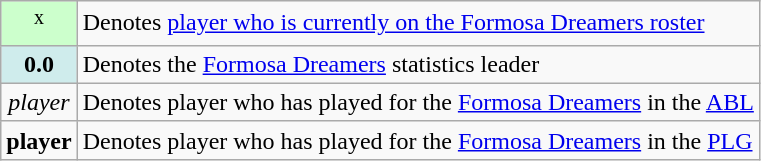<table class="wikitable">
<tr>
<td align="center" bgcolor="#CCFFCC" width="20"><sup>x</sup></td>
<td>Denotes <a href='#'>player who is currently on the Formosa Dreamers roster</a></td>
</tr>
<tr>
<td align="center" bgcolor="#CFECEC" width="20"><strong>0.0</strong></td>
<td>Denotes the <a href='#'>Formosa Dreamers</a> statistics leader</td>
</tr>
<tr>
<td align="center" width="20"><em>player</em></td>
<td>Denotes player who has played for the <a href='#'>Formosa Dreamers</a> in the <a href='#'>ABL</a></td>
</tr>
<tr>
<td align="center" width="20"><strong>player</strong></td>
<td>Denotes player who has played for the <a href='#'>Formosa Dreamers</a> in the <a href='#'>PLG</a><br></td>
</tr>
</table>
